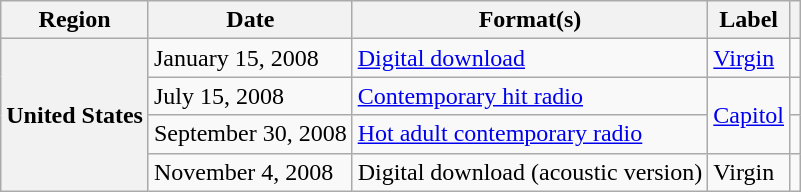<table class="wikitable plainrowheaders">
<tr>
<th scope="col">Region</th>
<th scope="col">Date</th>
<th scope="col">Format(s)</th>
<th scope="col">Label</th>
<th scope="col"></th>
</tr>
<tr>
<th scope="row" rowspan="4">United States</th>
<td>January 15, 2008</td>
<td><a href='#'>Digital download</a></td>
<td><a href='#'>Virgin</a></td>
<td></td>
</tr>
<tr>
<td>July 15, 2008</td>
<td><a href='#'>Contemporary hit radio</a></td>
<td rowspan="2"><a href='#'>Capitol</a></td>
<td></td>
</tr>
<tr>
<td>September 30, 2008</td>
<td><a href='#'>Hot adult contemporary radio</a></td>
<td></td>
</tr>
<tr>
<td>November 4, 2008</td>
<td>Digital download (acoustic version)</td>
<td>Virgin</td>
<td></td>
</tr>
</table>
